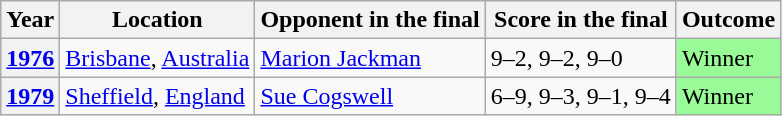<table class="sortable wikitable">
<tr>
<th scope="col">Year</th>
<th scope="col">Location</th>
<th scope="col">Opponent in the final</th>
<th scope="col">Score in the final</th>
<th scope="col">Outcome</th>
</tr>
<tr>
<th scope="row"><a href='#'>1976</a></th>
<td><a href='#'>Brisbane</a>, <a href='#'>Australia</a></td>
<td> <a href='#'>Marion Jackman</a></td>
<td>9–2, 9–2, 9–0</td>
<td bgcolor="98FB98">Winner</td>
</tr>
<tr>
<th scope="row"><a href='#'>1979</a></th>
<td><a href='#'>Sheffield</a>, <a href='#'>England</a></td>
<td> <a href='#'>Sue Cogswell</a></td>
<td>6–9, 9–3, 9–1, 9–4</td>
<td bgcolor="98FB98">Winner</td>
</tr>
</table>
